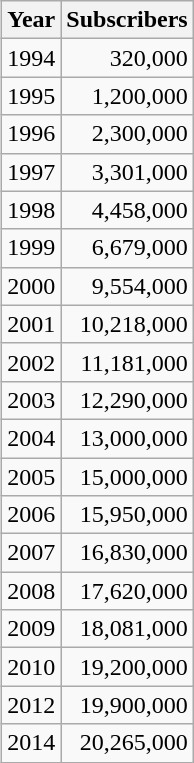<table class="wikitable mw-collapsible" style="float:right;">
<tr>
<th>Year</th>
<th style="text-align:right;">Subscribers</th>
</tr>
<tr>
<td style="text-align:center;">1994</td>
<td style="text-align:right;">320,000</td>
</tr>
<tr>
<td style="text-align:center;">1995</td>
<td style="text-align:right;">1,200,000</td>
</tr>
<tr>
<td style="text-align:center;">1996</td>
<td style="text-align:right;">2,300,000</td>
</tr>
<tr>
<td style="text-align:center;">1997</td>
<td style="text-align:right;">3,301,000</td>
</tr>
<tr>
<td style="text-align:center;">1998</td>
<td style="text-align:right;">4,458,000</td>
</tr>
<tr>
<td style="text-align:center;">1999</td>
<td style="text-align:right;">6,679,000</td>
</tr>
<tr>
<td style="text-align:center;">2000</td>
<td style="text-align:right;">9,554,000</td>
</tr>
<tr>
<td style="text-align:center;">2001</td>
<td style="text-align:right;">10,218,000</td>
</tr>
<tr>
<td style="text-align:center;">2002</td>
<td style="text-align:right;">11,181,000</td>
</tr>
<tr>
<td style="text-align:center;">2003</td>
<td style="text-align:right;">12,290,000</td>
</tr>
<tr>
<td style="text-align:center;">2004</td>
<td style="text-align:right;">13,000,000</td>
</tr>
<tr>
<td style="text-align:center;">2005</td>
<td style="text-align:right;">15,000,000</td>
</tr>
<tr>
<td style="text-align:center;">2006</td>
<td style="text-align:right;">15,950,000</td>
</tr>
<tr>
<td style="text-align:center;">2007</td>
<td style="text-align:right;">16,830,000</td>
</tr>
<tr>
<td style="text-align:center;">2008</td>
<td style="text-align:right;">17,620,000</td>
</tr>
<tr>
<td style="text-align:center;">2009</td>
<td style="text-align:right;">18,081,000</td>
</tr>
<tr>
<td style="text-align:center;">2010</td>
<td style="text-align:right;">19,200,000</td>
</tr>
<tr>
<td style="text-align:center;">2012</td>
<td style="text-align:right;">19,900,000</td>
</tr>
<tr>
<td style="text-align:center;">2014</td>
<td style="text-align:right;">20,265,000</td>
</tr>
</table>
